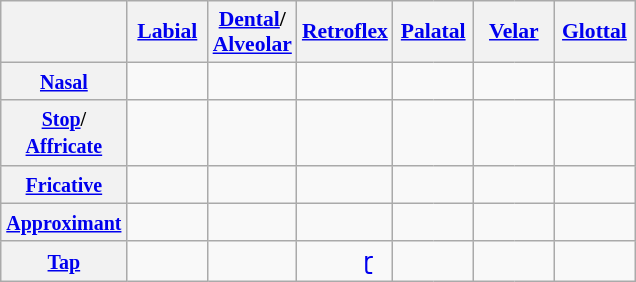<table class="wikitable" style="text-align:center">
<tr style="font-size: 90%;">
<th></th>
<th colspan="2"><a href='#'>Labial</a></th>
<th colspan="2"><a href='#'>Dental</a>/<br><a href='#'>Alveolar</a></th>
<th colspan="2"><a href='#'>Retroflex</a></th>
<th colspan="2"><a href='#'>Palatal</a></th>
<th colspan="2"><a href='#'>Velar</a></th>
<th colspan="2"><a href='#'>Glottal</a></th>
</tr>
<tr>
<th><small><a href='#'>Nasal</a></small></th>
<td width="20px" style="border-right: 0;"></td>
<td width="20px" style="border-left: 0;"></td>
<td width="20px" style="border-right: 0;"></td>
<td width="20px" style="border-left: 0;"></td>
<td width="20px" style="border-right: 0;"></td>
<td width="20px" style="border-left: 0;"></td>
<td width="20px" style="border-right: 0;"></td>
<td width="20px" style="border-left: 0;"></td>
<td width="20px" style="border-right: 0;"></td>
<td width="20px" style="border-left: 0;"></td>
<td colspan="2"></td>
</tr>
<tr>
<th><small><a href='#'>Stop</a>/<br><a href='#'>Affricate</a></small></th>
<td style="border-right: 0;"><br> </td>
<td style="border-left: 0;"><br></td>
<td width="20px" style="border-right: 0;"><br> </td>
<td width="20px" style="border-left: 0;"><br></td>
<td style="border-right: 0;"><br> </td>
<td style="border-left: 0;"><br></td>
<td style="border-right: 0;"></td>
<td style="border-left: 0;"></td>
<td style="border-right: 0;"><br> </td>
<td style="border-left: 0;"><br></td>
<td colspan="2"></td>
</tr>
<tr>
<th><small><a href='#'>Fricative</a></small></th>
<td style="border-right: 0;"></td>
<td style="border-left: 0;"></td>
<td style="border-right: 0;"></td>
<td style="border-left: 0;"></td>
<td style="border-right: 0;"></td>
<td style="border-left: 0;"></td>
<td style="border-right: 0;"></td>
<td style="border-left: 0;"></td>
<td colspan="2"></td>
<td width="20px" style="border-right: 0;"></td>
<td width="20px" style="border-left: 0;"></td>
</tr>
<tr>
<th><small><a href='#'>Approximant</a></small></th>
<td style="border-right: 0;"></td>
<td style="border-left: 0;"></td>
<td style="border-right: 0;"></td>
<td style="border-left: 0;"></td>
<td style="border-right: 0;"></td>
<td style="border-left: 0;"></td>
<td style="border-right: 0;"></td>
<td style="border-left: 0;"></td>
<td colspan="2"></td>
<td colspan="2"></td>
</tr>
<tr>
<th><small><a href='#'>Tap</a></small></th>
<td colspan="2"></td>
<td colspan="2"></td>
<td style="border-right: 0;"></td>
<td style="border-left: 0;"><a href='#'>ɽ</a></td>
<td colspan="2"></td>
<td colspan="2"></td>
<td colspan="2"></td>
</tr>
</table>
